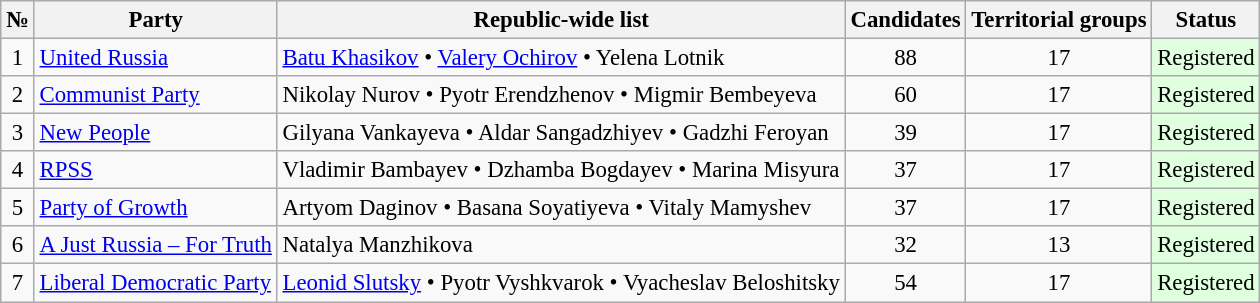<table class="wikitable sortable" style="background: #f9f9f9; text-align:right; font-size: 95%">
<tr>
<th align=center>№</th>
<th align=center>Party</th>
<th align=center>Republic-wide list</th>
<th align=center>Candidates</th>
<th align=center>Territorial groups</th>
<th align=center>Status</th>
</tr>
<tr>
<td align=center>1</td>
<td align=left><a href='#'>United Russia</a></td>
<td align=left><a href='#'>Batu Khasikov</a> • <a href='#'>Valery Ochirov</a> • Yelena Lotnik</td>
<td align=center>88</td>
<td align=center>17</td>
<td align=center bgcolor="#DFFFDF">Registered</td>
</tr>
<tr>
<td align=center>2</td>
<td align=left><a href='#'>Communist Party</a></td>
<td align=left>Nikolay Nurov • Pyotr Erendzhenov • Migmir Bembeyeva</td>
<td align=center>60</td>
<td align=center>17</td>
<td align=center bgcolor="#DFFFDF">Registered</td>
</tr>
<tr>
<td align=center>3</td>
<td align=left><a href='#'>New People</a></td>
<td align=left>Gilyana Vankayeva • Aldar Sangadzhiyev • Gadzhi Feroyan</td>
<td align=center>39</td>
<td align=center>17</td>
<td align=center bgcolor="#DFFFDF">Registered</td>
</tr>
<tr>
<td align=center>4</td>
<td align=left><a href='#'>RPSS</a></td>
<td align=left>Vladimir Bambayev • Dzhamba Bogdayev • Marina Misyura</td>
<td align=center>37</td>
<td align=center>17</td>
<td align=center bgcolor="#DFFFDF">Registered</td>
</tr>
<tr>
<td align=center>5</td>
<td align=left><a href='#'>Party of Growth</a></td>
<td align=left>Artyom Daginov • Basana Soyatiyeva • Vitaly Mamyshev</td>
<td align=center>37</td>
<td align=center>17</td>
<td align=center bgcolor="#DFFFDF">Registered</td>
</tr>
<tr>
<td align=center>6</td>
<td align=left><a href='#'>A Just Russia – For Truth</a></td>
<td align=left>Natalya Manzhikova</td>
<td align=center>32</td>
<td align=center>13</td>
<td align=center bgcolor="#DFFFDF">Registered</td>
</tr>
<tr>
<td align=center>7</td>
<td align=left><a href='#'>Liberal Democratic Party</a></td>
<td align=left><a href='#'>Leonid Slutsky</a> • Pyotr Vyshkvarok • Vyacheslav Beloshitsky</td>
<td align=center>54</td>
<td align=center>17</td>
<td align=center bgcolor="#DFFFDF">Registered</td>
</tr>
</table>
